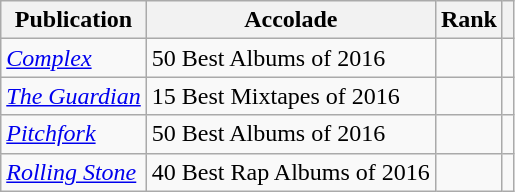<table class="wikitable sortable">
<tr>
<th>Publication</th>
<th>Accolade</th>
<th>Rank</th>
<th class="unsortable"></th>
</tr>
<tr>
<td><em><a href='#'>Complex</a></em></td>
<td>50 Best Albums of 2016</td>
<td></td>
<td></td>
</tr>
<tr>
<td><em><a href='#'>The Guardian</a></em></td>
<td>15 Best Mixtapes of 2016</td>
<td></td>
<td></td>
</tr>
<tr>
<td><em><a href='#'>Pitchfork</a></em></td>
<td>50 Best Albums of 2016</td>
<td></td>
<td></td>
</tr>
<tr>
<td><em><a href='#'>Rolling Stone</a></em></td>
<td>40 Best Rap Albums of 2016</td>
<td></td>
<td></td>
</tr>
</table>
